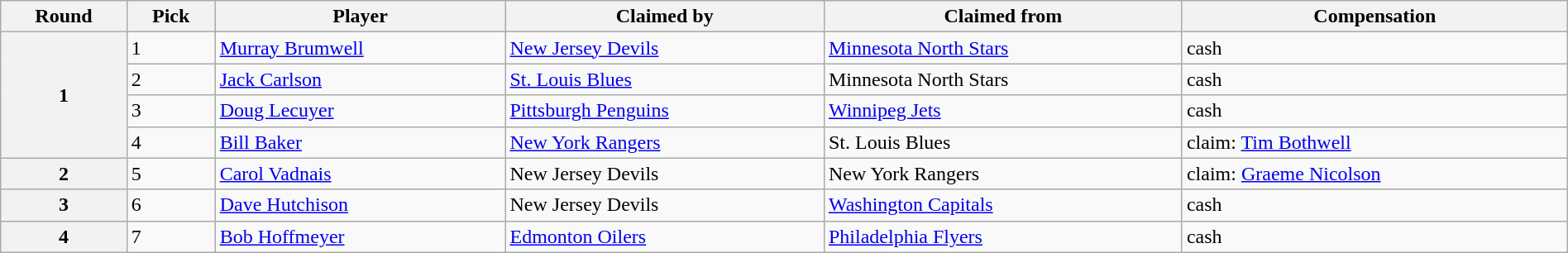<table class="wikitable" style="width: 100%">
<tr>
<th scope="col">Round</th>
<th scope="col">Pick</th>
<th scope="col">Player</th>
<th scope="col">Claimed by</th>
<th scope="col">Claimed from</th>
<th scope="col">Compensation</th>
</tr>
<tr>
<th scope="row" rowspan="4">1</th>
<td>1</td>
<td><a href='#'>Murray Brumwell</a></td>
<td><a href='#'>New Jersey Devils</a></td>
<td><a href='#'>Minnesota North Stars</a></td>
<td>cash</td>
</tr>
<tr>
<td>2</td>
<td><a href='#'>Jack Carlson</a></td>
<td><a href='#'>St. Louis Blues</a></td>
<td>Minnesota North Stars</td>
<td>cash</td>
</tr>
<tr>
<td>3</td>
<td><a href='#'>Doug Lecuyer</a></td>
<td><a href='#'>Pittsburgh Penguins</a></td>
<td><a href='#'>Winnipeg Jets</a></td>
<td>cash</td>
</tr>
<tr>
<td>4</td>
<td><a href='#'>Bill Baker</a></td>
<td><a href='#'>New York Rangers</a></td>
<td>St. Louis Blues</td>
<td>claim: <a href='#'>Tim Bothwell</a></td>
</tr>
<tr>
<th scope="row">2</th>
<td>5</td>
<td><a href='#'>Carol Vadnais</a></td>
<td>New Jersey Devils</td>
<td>New York Rangers</td>
<td>claim: <a href='#'>Graeme Nicolson</a></td>
</tr>
<tr>
<th scope="row">3</th>
<td>6</td>
<td><a href='#'>Dave Hutchison</a></td>
<td>New Jersey Devils</td>
<td><a href='#'>Washington Capitals</a></td>
<td>cash</td>
</tr>
<tr>
<th scope="row">4</th>
<td>7</td>
<td><a href='#'>Bob Hoffmeyer</a></td>
<td><a href='#'>Edmonton Oilers</a></td>
<td><a href='#'>Philadelphia Flyers</a></td>
<td>cash</td>
</tr>
</table>
